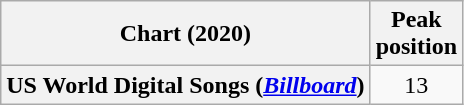<table class="wikitable sortable plainrowheaders" style="text-align:center">
<tr>
<th scope="col">Chart (2020)</th>
<th scope="col">Peak<br>position</th>
</tr>
<tr>
<th scope="row">US World Digital Songs (<a href='#'><em>Billboard</em></a>)</th>
<td>13</td>
</tr>
</table>
